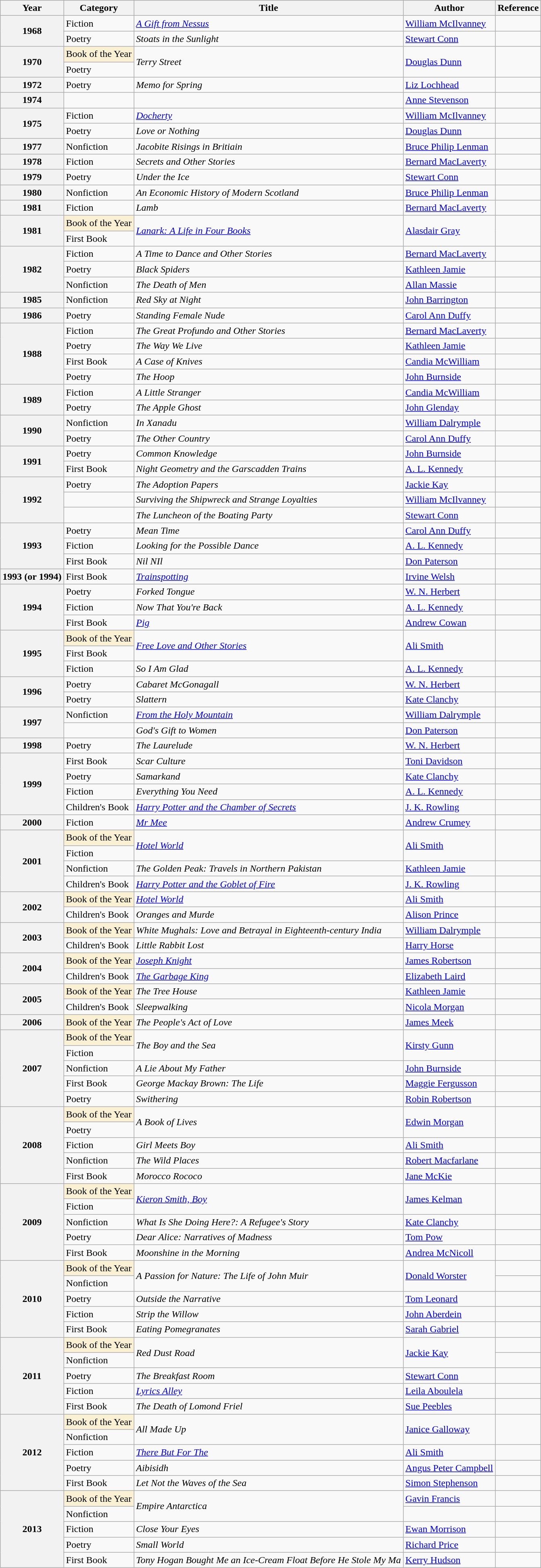<table class="wikitable">
<tr>
<th>Year</th>
<th>Category</th>
<th>Title</th>
<th>Author</th>
<th>Reference</th>
</tr>
<tr>
<th rowspan="2">1968</th>
<td>Fiction</td>
<td><em><a href='#'>A Gift from Nessus</a></em></td>
<td><a href='#'>William McIlvanney</a></td>
<td></td>
</tr>
<tr>
<td>Poetry</td>
<td><em>Stoats in the Sunlight</em></td>
<td><a href='#'>Stewart Conn</a></td>
<td></td>
</tr>
<tr>
<th rowspan="2">1970</th>
<td style="background: #faf0d4;">Book of the Year</td>
<td rowspan="2"><em>Terry Street</em></td>
<td rowspan="2"><a href='#'>Douglas Dunn</a></td>
<td rowspan="2"></td>
</tr>
<tr>
<td>Poetry</td>
</tr>
<tr>
<th>1972</th>
<td>Poetry</td>
<td><em>Memo for Spring</em></td>
<td><a href='#'>Liz Lochhead</a></td>
<td></td>
</tr>
<tr>
<th>1974</th>
<td></td>
<td><unknown></td>
<td><a href='#'>Anne Stevenson</a></td>
<td></td>
</tr>
<tr>
<th rowspan="2">1975</th>
<td>Fiction</td>
<td><em><a href='#'>Docherty</a></em></td>
<td><a href='#'>William McIlvanney</a></td>
<td></td>
</tr>
<tr>
<td>Poetry</td>
<td><em>Love or Nothing</em></td>
<td><a href='#'>Douglas Dunn</a></td>
<td></td>
</tr>
<tr>
<th>1977</th>
<td>Nonfiction</td>
<td><em>Jacobite Risings in Britiain</em></td>
<td><a href='#'>Bruce Philip Lenman</a></td>
<td></td>
</tr>
<tr>
<th>1978</th>
<td>Fiction</td>
<td><em>Secrets and Other Stories</em></td>
<td><a href='#'>Bernard MacLaverty</a></td>
<td></td>
</tr>
<tr>
<th>1979</th>
<td>Poetry</td>
<td><em>Under the Ice</em></td>
<td><a href='#'>Stewart Conn</a></td>
<td></td>
</tr>
<tr>
<th>1980</th>
<td>Nonfiction</td>
<td><em>An Economic History of Modern Scotland</em></td>
<td><a href='#'>Bruce Philip Lenman</a></td>
<td></td>
</tr>
<tr>
<th>1981</th>
<td>Fiction</td>
<td><em>Lamb</em></td>
<td><a href='#'>Bernard MacLaverty</a></td>
<td></td>
</tr>
<tr>
<th rowspan="2">1981</th>
<td style="background: #faf0d4;">Book of the Year</td>
<td rowspan="2"><em><a href='#'>Lanark: A Life in Four Books</a></em></td>
<td rowspan="2"><a href='#'>Alasdair Gray</a></td>
<td rowspan="2"></td>
</tr>
<tr>
<td>First Book</td>
</tr>
<tr>
<th rowspan="3">1982</th>
<td>Fiction</td>
<td><em>A Time to Dance and Other Stories</em></td>
<td><a href='#'>Bernard MacLaverty</a></td>
<td></td>
</tr>
<tr>
<td>Poetry</td>
<td><em>Black Spiders</em></td>
<td><a href='#'>Kathleen Jamie</a></td>
<td></td>
</tr>
<tr>
<td>Nonfiction</td>
<td><em>The Death of Men</em></td>
<td><a href='#'>Allan Massie</a></td>
<td></td>
</tr>
<tr>
<th>1985</th>
<td>Nonfiction</td>
<td><em>Red Sky at Night</em></td>
<td><a href='#'>John Barrington</a></td>
<td></td>
</tr>
<tr>
<th>1986</th>
<td>Poetry</td>
<td><em>Standing Female Nude</em></td>
<td><a href='#'>Carol Ann Duffy</a></td>
<td></td>
</tr>
<tr>
<th rowspan="4">1988</th>
<td>Fiction</td>
<td><em>The Great Profundo and Other Stories</em></td>
<td><a href='#'>Bernard MacLaverty</a></td>
<td></td>
</tr>
<tr>
<td>Poetry</td>
<td><em>The Way We Live</em></td>
<td><a href='#'>Kathleen Jamie</a></td>
<td></td>
</tr>
<tr>
<td>First Book</td>
<td><em>A Case of Knives</em></td>
<td><a href='#'>Candia McWilliam</a></td>
<td></td>
</tr>
<tr>
<td>Poetry</td>
<td><em>The Hoop</em></td>
<td><a href='#'>John Burnside</a></td>
<td></td>
</tr>
<tr>
<th rowspan="2">1989</th>
<td>Fiction</td>
<td><em>A Little Stranger</em></td>
<td><a href='#'>Candia McWilliam</a></td>
<td></td>
</tr>
<tr>
<td>Poetry</td>
<td><em>The Apple Ghost</em></td>
<td><a href='#'>John Glenday</a></td>
<td></td>
</tr>
<tr>
<th rowspan="2">1990</th>
<td>Nonfiction</td>
<td><em>In Xanadu</em></td>
<td><a href='#'>William Dalrymple</a></td>
<td></td>
</tr>
<tr>
<td>Poetry</td>
<td><em>The Other Country</em></td>
<td><a href='#'>Carol Ann Duffy</a></td>
<td></td>
</tr>
<tr>
<th rowspan="2">1991</th>
<td>Poetry</td>
<td><em>Common Knowledge</em></td>
<td><a href='#'>John Burnside</a></td>
<td></td>
</tr>
<tr>
<td>First Book</td>
<td><em>Night Geometry and the Garscadden Trains</em></td>
<td><a href='#'>A. L. Kennedy</a></td>
<td></td>
</tr>
<tr>
<th rowspan="3">1992</th>
<td>Poetry</td>
<td><em>The Adoption Papers</em></td>
<td><a href='#'>Jackie Kay</a></td>
<td></td>
</tr>
<tr>
<td></td>
<td><em>Surviving the Shipwreck and</em> <em>Strange Loyalties</em></td>
<td><a href='#'>William McIlvanney</a></td>
<td></td>
</tr>
<tr>
<td></td>
<td><em>The Luncheon of the Boating Party</em></td>
<td><a href='#'>Stewart Conn</a></td>
<td></td>
</tr>
<tr>
<th rowspan="3">1993</th>
<td>Poetry</td>
<td><em>Mean Time</em></td>
<td><a href='#'>Carol Ann Duffy</a></td>
<td></td>
</tr>
<tr>
<td>Fiction</td>
<td><em>Looking for the Possible Dance</em></td>
<td><a href='#'>A. L. Kennedy</a></td>
<td></td>
</tr>
<tr>
<td>First Book</td>
<td><em>Nil NIl</em></td>
<td><a href='#'>Don Paterson</a></td>
<td></td>
</tr>
<tr>
<th>1993 (or 1994)</th>
<td>First Book</td>
<td><em><a href='#'>Trainspotting</a></em></td>
<td><a href='#'>Irvine Welsh</a></td>
<td></td>
</tr>
<tr>
<th rowspan="3">1994</th>
<td>Poetry</td>
<td><em>Forked Tongue</em></td>
<td><a href='#'>W. N. Herbert</a></td>
<td></td>
</tr>
<tr>
<td>Fiction</td>
<td><em>Now That You're Back</em></td>
<td><a href='#'>A. L. Kennedy</a></td>
<td></td>
</tr>
<tr>
<td>First Book</td>
<td><a href='#'><em>Pig</em></a></td>
<td><a href='#'>Andrew Cowan</a></td>
<td></td>
</tr>
<tr>
<th rowspan="3">1995</th>
<td style="background: #faf0d4;">Book of the Year</td>
<td rowspan="2"><em><a href='#'>Free Love and Other Stories</a></em></td>
<td rowspan="2"><a href='#'>Ali Smith</a></td>
<td rowspan="2"></td>
</tr>
<tr>
<td>First Book</td>
</tr>
<tr>
<td>Fiction</td>
<td><em>So I Am Glad</em></td>
<td><a href='#'>A. L. Kennedy</a></td>
<td></td>
</tr>
<tr>
<th rowspan="2">1996</th>
<td>Poetry</td>
<td><em>Cabaret McGonagall</em></td>
<td><a href='#'>W. N. Herbert</a></td>
<td></td>
</tr>
<tr>
<td>Poetry</td>
<td><em>Slattern</em></td>
<td><a href='#'>Kate Clanchy</a></td>
<td></td>
</tr>
<tr>
<th rowspan="2">1997</th>
<td>Nonfiction</td>
<td><em><a href='#'>From the Holy Mountain</a></em></td>
<td><a href='#'>William Dalrymple</a></td>
<td></td>
</tr>
<tr>
<td></td>
<td><em>God's Gift to Women</em></td>
<td><a href='#'>Don Paterson</a></td>
<td></td>
</tr>
<tr>
<th>1998</th>
<td>Poetry</td>
<td><em>The Laurelude</em></td>
<td><a href='#'>W. N. Herbert</a></td>
<td></td>
</tr>
<tr>
<th rowspan="4">1999</th>
<td>First Book</td>
<td><em>Scar Culture</em></td>
<td><a href='#'>Toni Davidson</a></td>
<td></td>
</tr>
<tr>
<td>Poetry</td>
<td><em>Samarkand</em></td>
<td><a href='#'>Kate Clanchy</a></td>
<td></td>
</tr>
<tr>
<td>Fiction</td>
<td><em>Everything You Need</em></td>
<td><a href='#'>A. L. Kennedy</a></td>
<td></td>
</tr>
<tr>
<td>Children's Book</td>
<td><em><a href='#'>Harry Potter and the Chamber of Secrets</a></em></td>
<td><a href='#'>J. K. Rowling</a></td>
<td></td>
</tr>
<tr>
<th>2000</th>
<td>Fiction</td>
<td><em><a href='#'>Mr Mee</a></em></td>
<td><a href='#'>Andrew Crumey</a></td>
<td></td>
</tr>
<tr>
<th rowspan="4">2001</th>
<td style="background: #faf0d4;">Book of the Year</td>
<td rowspan="2"><em><a href='#'>Hotel World</a></em></td>
<td rowspan="2"><a href='#'>Ali Smith</a></td>
<td rowspan="2"></td>
</tr>
<tr>
<td>Fiction</td>
</tr>
<tr>
<td>Nonfiction</td>
<td><em>The Golden Peak: Travels in Northern Pakistan</em></td>
<td><a href='#'>Kathleen Jamie</a></td>
<td></td>
</tr>
<tr>
<td>Children's Book</td>
<td><em><a href='#'>Harry Potter and the Goblet of Fire</a></em></td>
<td><a href='#'>J. K. Rowling</a></td>
<td></td>
</tr>
<tr>
<th rowspan="2">2002</th>
<td style="background: #faf0d4;">Book of the Year</td>
<td><em><a href='#'>Hotel World</a></em></td>
<td><a href='#'>Ali Smith</a></td>
<td></td>
</tr>
<tr>
<td>Children's Book</td>
<td><em>Oranges and Murde</em></td>
<td><a href='#'>Alison Prince</a></td>
<td></td>
</tr>
<tr>
<th rowspan="2">2003</th>
<td style="background: #faf0d4;">Book of the Year</td>
<td><em>White Mughals: Love and Betrayal in Eighteenth-century India</em></td>
<td><a href='#'>William Dalrymple</a></td>
<td></td>
</tr>
<tr>
<td>Children's Book</td>
<td><em>Little Rabbit Lost</em></td>
<td><a href='#'>Harry Horse</a></td>
<td></td>
</tr>
<tr>
<th rowspan="2">2004</th>
<td style="background: #faf0d4;">Book of the Year</td>
<td><a href='#'><em>Joseph Knight</em></a></td>
<td><a href='#'>James Robertson</a></td>
<td></td>
</tr>
<tr>
<td>Children's Book</td>
<td><em><a href='#'>The Garbage King</a></em></td>
<td><a href='#'>Elizabeth Laird</a></td>
<td></td>
</tr>
<tr>
<th rowspan="2">2005</th>
<td style="background: #faf0d4;">Book of the Year</td>
<td><em>The Tree House</em></td>
<td><a href='#'>Kathleen Jamie</a></td>
<td></td>
</tr>
<tr>
<td>Children's Book</td>
<td><em>Sleepwalking</em></td>
<td><a href='#'>Nicola Morgan</a></td>
<td></td>
</tr>
<tr>
<th>2006</th>
<td style="background: #faf0d4;">Book of the Year</td>
<td><em>The People's Act of Love</em></td>
<td><a href='#'>James Meek</a></td>
<td></td>
</tr>
<tr>
<th rowspan="5">2007</th>
<td style="background: #faf0d4;">Book of the Year</td>
<td rowspan="2"><em>The Boy and the Sea</em></td>
<td rowspan="2"><a href='#'>Kirsty Gunn</a></td>
<td rowspan="2"></td>
</tr>
<tr>
<td>Fiction</td>
</tr>
<tr>
<td>Nonfiction</td>
<td><em>A Lie About My Father</em></td>
<td><a href='#'>John Burnside</a></td>
<td></td>
</tr>
<tr>
<td>First Book</td>
<td><em>George Mackay Brown: The Life</em></td>
<td><a href='#'>Maggie Fergusson</a></td>
<td></td>
</tr>
<tr>
<td>Poetry</td>
<td><em>Swithering</em></td>
<td><a href='#'>Robin Robertson</a></td>
<td></td>
</tr>
<tr>
<th rowspan="5">2008</th>
<td style="background: #faf0d4;">Book of the Year</td>
<td rowspan="2"><em>A Book of Lives</em></td>
<td rowspan="2"><a href='#'>Edwin Morgan</a></td>
<td rowspan="2"></td>
</tr>
<tr>
<td>Poetry</td>
</tr>
<tr>
<td>Fiction</td>
<td><em>Girl Meets Boy</em></td>
<td><a href='#'>Ali Smith</a></td>
<td></td>
</tr>
<tr>
<td>Nonfiction</td>
<td><em>The Wild Places</em></td>
<td><a href='#'>Robert Macfarlane</a></td>
<td></td>
</tr>
<tr>
<td>First Book</td>
<td><em>Morocco Rococo</em></td>
<td><a href='#'>Jane McKie</a></td>
<td></td>
</tr>
<tr>
<th rowspan="5">2009</th>
<td style="background: #faf0d4;">Book of the Year</td>
<td rowspan="2"><em><a href='#'>Kieron Smith, Boy</a></em></td>
<td rowspan="2"><a href='#'>James Kelman</a></td>
<td rowspan="2"></td>
</tr>
<tr>
<td>Fiction</td>
</tr>
<tr>
<td>Nonfiction</td>
<td><em>What Is She Doing Here?: A Refugee's Story</em></td>
<td><a href='#'>Kate Clanchy</a></td>
<td></td>
</tr>
<tr>
<td>Poetry</td>
<td><em>Dear Alice: Narratives of Madness</em></td>
<td><a href='#'>Tom Pow</a></td>
<td></td>
</tr>
<tr>
<td>First Book</td>
<td><em>Moonshine in the Morning</em></td>
<td><a href='#'>Andrea McNicoll</a></td>
<td></td>
</tr>
<tr>
<th rowspan="5">2010</th>
<td style="background: #faf0d4;">Book of the Year</td>
<td rowspan="2"><em>A Passion for Nature: The Life of John Muir</em></td>
<td rowspan="2"><a href='#'>Donald Worster</a></td>
<td></td>
</tr>
<tr>
<td>Nonfiction</td>
<td></td>
</tr>
<tr>
<td>Poetry</td>
<td><em>Outside the Narrative</em></td>
<td><a href='#'>Tom Leonard</a></td>
<td></td>
</tr>
<tr>
<td>Fiction</td>
<td><em>Strip the Willow</em></td>
<td><a href='#'>John Aberdein</a></td>
<td></td>
</tr>
<tr>
<td>First Book</td>
<td><em>Eating Pomegranates</em></td>
<td><a href='#'>Sarah Gabriel</a></td>
<td></td>
</tr>
<tr>
<th rowspan="5">2011</th>
<td style="background: #faf0d4;">Book of the Year</td>
<td rowspan="2"><em>Red Dust Road</em></td>
<td rowspan="2"><a href='#'>Jackie Kay</a></td>
<td></td>
</tr>
<tr>
<td>Nonfiction</td>
<td></td>
</tr>
<tr>
<td>Poetry</td>
<td><em>The Breakfast Room</em></td>
<td><a href='#'>Stewart Conn</a></td>
<td></td>
</tr>
<tr>
<td>Fiction</td>
<td><em><a href='#'>Lyrics Alley</a></em></td>
<td><a href='#'>Leila Aboulela</a></td>
<td></td>
</tr>
<tr>
<td>First Book</td>
<td><em>The Death of Lomond Friel</em></td>
<td><a href='#'>Sue Peebles</a></td>
<td></td>
</tr>
<tr>
<th rowspan="5">2012</th>
<td style="background: #faf0d4;">Book of the Year</td>
<td rowspan="2"><em>All Made Up</em></td>
<td rowspan="2"><a href='#'>Janice Galloway</a></td>
<td rowspan="2"></td>
</tr>
<tr>
<td>Nonfiction</td>
</tr>
<tr>
<td>Fiction</td>
<td><em><a href='#'>There But For The</a></em></td>
<td><a href='#'>Ali Smith</a></td>
<td></td>
</tr>
<tr>
<td>Poetry</td>
<td><em>Aibisidh</em></td>
<td><a href='#'>Angus Peter Campbell</a></td>
<td></td>
</tr>
<tr>
<td>First Book</td>
<td><em>Let Not the Waves of the Sea</em></td>
<td><a href='#'>Simon Stephenson</a></td>
<td></td>
</tr>
<tr>
<th rowspan="5">2013</th>
<td style="background: #faf0d4;">Book of the Year</td>
<td rowspan="2"><em>Empire Antarctica</em></td>
<td><a href='#'>Gavin Francis</a></td>
<td></td>
</tr>
<tr>
<td>Nonfiction</td>
<td></td>
<td></td>
</tr>
<tr>
<td>Fiction</td>
<td><em>Close Your Eyes</em></td>
<td><a href='#'>Ewan Morrison</a></td>
<td></td>
</tr>
<tr>
<td>Poetry</td>
<td><em>Small World</em></td>
<td><a href='#'>Richard Price</a></td>
<td></td>
</tr>
<tr>
<td>First Book</td>
<td><em>Tony Hogan Bought Me an Ice-Cream Float Before He Stole My Ma</em></td>
<td><a href='#'>Kerry Hudson</a></td>
<td></td>
</tr>
</table>
